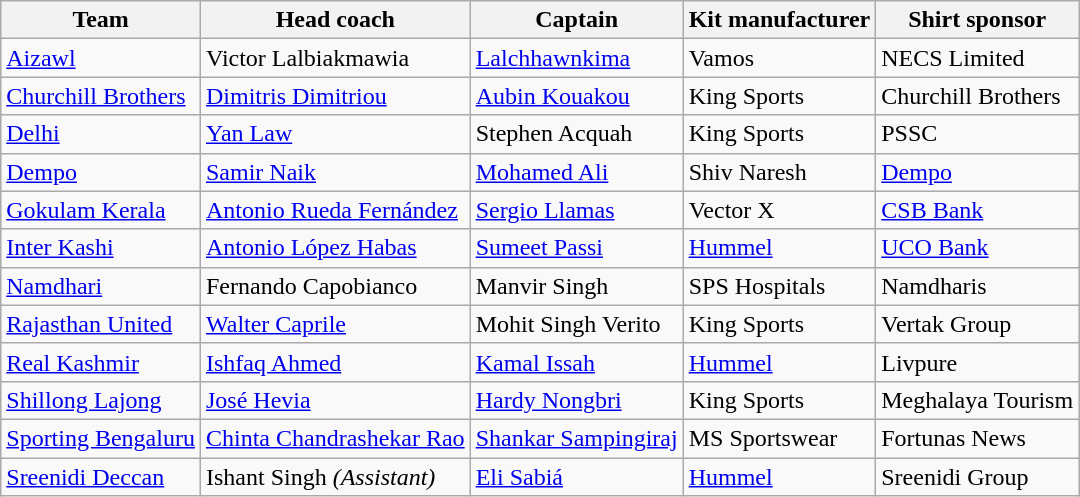<table class="wikitable sortable">
<tr>
<th scope="col">Team</th>
<th scope="col">Head coach</th>
<th scope="col">Captain</th>
<th scope="col" class="unsortable">Kit manufacturer</th>
<th scope="col" class="unsortable">Shirt sponsor</th>
</tr>
<tr>
<td><a href='#'>Aizawl</a></td>
<td> Victor Lalbiakmawia</td>
<td> <a href='#'>Lalchhawnkima</a></td>
<td>Vamos</td>
<td>NECS Limited</td>
</tr>
<tr>
<td><a href='#'>Churchill Brothers</a></td>
<td> <a href='#'>Dimitris Dimitriou</a></td>
<td> <a href='#'>Aubin Kouakou</a></td>
<td>King Sports</td>
<td>Churchill Brothers</td>
</tr>
<tr>
<td><a href='#'>Delhi</a></td>
<td> <a href='#'>Yan Law</a></td>
<td> Stephen Acquah</td>
<td>King Sports</td>
<td>PSSC</td>
</tr>
<tr>
<td><a href='#'>Dempo</a></td>
<td> <a href='#'>Samir Naik</a></td>
<td> <a href='#'>Mohamed Ali</a></td>
<td>Shiv Naresh</td>
<td><a href='#'>Dempo</a></td>
</tr>
<tr>
<td><a href='#'>Gokulam Kerala</a></td>
<td> <a href='#'>Antonio Rueda Fernández</a></td>
<td> <a href='#'>Sergio Llamas</a></td>
<td>Vector X</td>
<td><a href='#'>CSB Bank</a></td>
</tr>
<tr>
<td><a href='#'>Inter Kashi</a></td>
<td> <a href='#'>Antonio López Habas</a></td>
<td> <a href='#'>Sumeet Passi</a></td>
<td><a href='#'>Hummel</a></td>
<td><a href='#'>UCO Bank</a></td>
</tr>
<tr>
<td><a href='#'>Namdhari</a></td>
<td> Fernando Capobianco</td>
<td> Manvir Singh</td>
<td>SPS Hospitals</td>
<td>Namdharis</td>
</tr>
<tr>
<td><a href='#'>Rajasthan United</a></td>
<td> <a href='#'>Walter Caprile</a></td>
<td> Mohit Singh Verito</td>
<td>King Sports</td>
<td>Vertak Group</td>
</tr>
<tr>
<td><a href='#'>Real Kashmir</a></td>
<td> <a href='#'>Ishfaq Ahmed</a></td>
<td> <a href='#'>Kamal Issah</a></td>
<td><a href='#'>Hummel</a></td>
<td>Livpure</td>
</tr>
<tr>
<td><a href='#'>Shillong Lajong</a></td>
<td> <a href='#'>José Hevia</a></td>
<td> <a href='#'>Hardy Nongbri</a></td>
<td>King Sports</td>
<td>Meghalaya Tourism</td>
</tr>
<tr>
<td><a href='#'>Sporting Bengaluru</a></td>
<td> <a href='#'>Chinta Chandrashekar Rao</a></td>
<td> <a href='#'>Shankar Sampingiraj</a></td>
<td>MS Sportswear</td>
<td>Fortunas News</td>
</tr>
<tr>
<td><a href='#'>Sreenidi Deccan</a></td>
<td> Ishant Singh <em>(Assistant)</em></td>
<td> <a href='#'>Eli Sabiá</a></td>
<td><a href='#'>Hummel</a></td>
<td>Sreenidi Group</td>
</tr>
</table>
